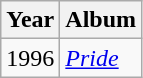<table class="wikitable">
<tr>
<th>Year</th>
<th>Album</th>
</tr>
<tr>
<td>1996</td>
<td><em><a href='#'>Pride</a></em></td>
</tr>
</table>
